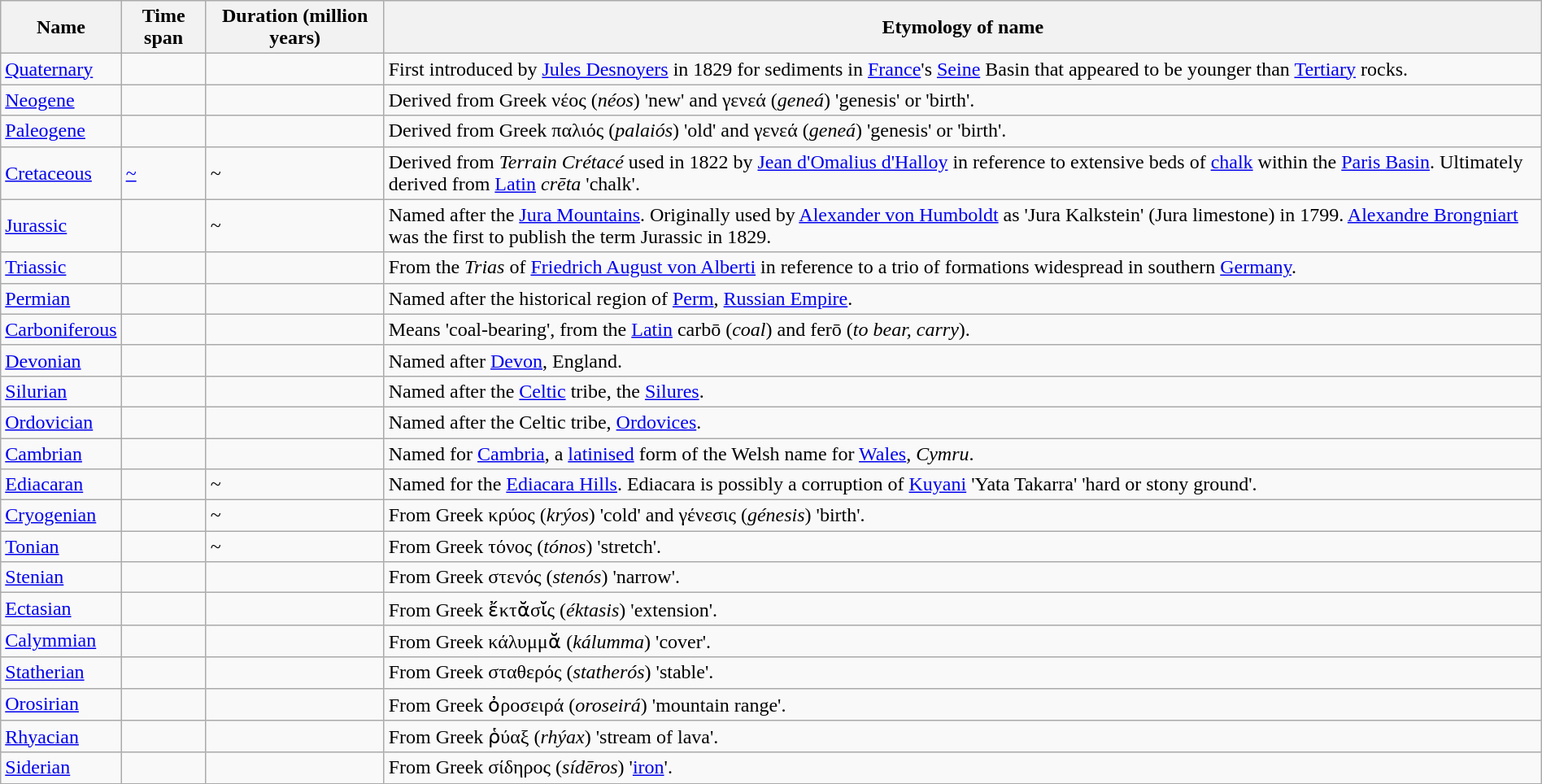<table class="wikitable mw-collapsible" style = "margin-left: auto; margin-right: auto; border: none;">
<tr>
<th>Name</th>
<th>Time span</th>
<th>Duration (million years)</th>
<th>Etymology of name</th>
</tr>
<tr>
<td><a href='#'>Quaternary</a></td>
<td></td>
<td></td>
<td>First introduced by <a href='#'>Jules Desnoyers</a> in 1829 for sediments in <a href='#'>France</a>'s <a href='#'>Seine</a> Basin that appeared to be younger than <a href='#'>Tertiary</a> rocks.</td>
</tr>
<tr>
<td><a href='#'>Neogene</a></td>
<td></td>
<td></td>
<td>Derived from Greek νέος (<em>néos</em>) 'new' and γενεά (<em>geneá</em>) 'genesis' or 'birth'.</td>
</tr>
<tr>
<td><a href='#'>Paleogene</a></td>
<td></td>
<td></td>
<td>Derived from Greek παλιός (<em>palaiós</em>) 'old' and γενεά (<em>geneá</em>) 'genesis' or 'birth'.</td>
</tr>
<tr>
<td><a href='#'>Cretaceous</a></td>
<td><a href='#'>~</a></td>
<td>~</td>
<td>Derived from <em>Terrain Crétacé</em> used in 1822 by <a href='#'>Jean d'Omalius d'Halloy</a> in reference to extensive beds of <a href='#'>chalk</a> within the <a href='#'>Paris Basin</a>. Ultimately derived from <a href='#'>Latin</a> <em>crēta</em> 'chalk'.</td>
</tr>
<tr>
<td><a href='#'>Jurassic</a></td>
<td></td>
<td>~</td>
<td>Named after the <a href='#'>Jura Mountains</a>. Originally used by <a href='#'>Alexander von Humboldt</a> as 'Jura Kalkstein' (Jura limestone) in 1799. <a href='#'>Alexandre Brongniart</a> was the first to publish the term Jurassic in 1829.</td>
</tr>
<tr>
<td><a href='#'>Triassic</a></td>
<td></td>
<td></td>
<td>From the <em>Trias</em> of <a href='#'>Friedrich August von Alberti</a> in reference to a trio of formations widespread in southern <a href='#'>Germany</a>.</td>
</tr>
<tr>
<td><a href='#'>Permian</a></td>
<td></td>
<td></td>
<td>Named after the historical region of <a href='#'>Perm</a>, <a href='#'>Russian Empire</a>.</td>
</tr>
<tr>
<td><a href='#'>Carboniferous</a></td>
<td></td>
<td></td>
<td>Means 'coal-bearing', from the <a href='#'>Latin</a> carbō (<em>coal</em>) and ferō (<em>to bear, carry</em>).</td>
</tr>
<tr>
<td><a href='#'>Devonian</a></td>
<td></td>
<td></td>
<td>Named after <a href='#'>Devon</a>, England.</td>
</tr>
<tr>
<td><a href='#'>Silurian</a></td>
<td></td>
<td></td>
<td>Named after the <a href='#'>Celtic</a> tribe, the <a href='#'>Silures</a>.</td>
</tr>
<tr>
<td><a href='#'>Ordovician</a></td>
<td></td>
<td></td>
<td>Named after the Celtic tribe, <a href='#'>Ordovices</a>.</td>
</tr>
<tr>
<td><a href='#'>Cambrian</a></td>
<td></td>
<td></td>
<td>Named for <a href='#'>Cambria</a>, a <a href='#'>latinised</a> form of the Welsh name for <a href='#'>Wales</a>, <em>Cymru</em>.</td>
</tr>
<tr>
<td><a href='#'>Ediacaran</a></td>
<td></td>
<td>~</td>
<td>Named for the <a href='#'>Ediacara Hills</a>. Ediacara is possibly a corruption of <a href='#'>Kuyani</a> 'Yata Takarra' 'hard or stony ground'.</td>
</tr>
<tr>
<td><a href='#'>Cryogenian</a></td>
<td></td>
<td>~</td>
<td>From Greek κρύος (<em>krýos</em>) 'cold' and γένεσις (<em>génesis</em>) 'birth'.</td>
</tr>
<tr>
<td><a href='#'>Tonian</a></td>
<td></td>
<td>~</td>
<td>From Greek τόνος (<em>tónos</em>) 'stretch'.</td>
</tr>
<tr>
<td><a href='#'>Stenian</a></td>
<td></td>
<td></td>
<td>From Greek στενός (<em>stenós</em>) 'narrow'.</td>
</tr>
<tr>
<td><a href='#'>Ectasian</a></td>
<td></td>
<td></td>
<td>From Greek ἔκτᾰσῐς (<em>éktasis</em>) 'extension'.</td>
</tr>
<tr>
<td><a href='#'>Calymmian</a></td>
<td></td>
<td></td>
<td>From Greek κάλυμμᾰ (<em>kálumma</em>) 'cover'.</td>
</tr>
<tr>
<td><a href='#'>Statherian</a></td>
<td></td>
<td></td>
<td>From Greek σταθερός (<em>statherós</em>) 'stable'.</td>
</tr>
<tr>
<td><a href='#'>Orosirian</a></td>
<td></td>
<td></td>
<td>From Greek ὀροσειρά (<em>oroseirá</em>) 'mountain range'.</td>
</tr>
<tr>
<td><a href='#'>Rhyacian</a></td>
<td></td>
<td></td>
<td>From Greek ῥύαξ (<em>rhýax</em>) 'stream of lava'.</td>
</tr>
<tr>
<td><a href='#'>Siderian</a></td>
<td></td>
<td></td>
<td>From Greek σίδηρος (<em>sídēros</em>) '<a href='#'>iron</a>'.</td>
</tr>
</table>
